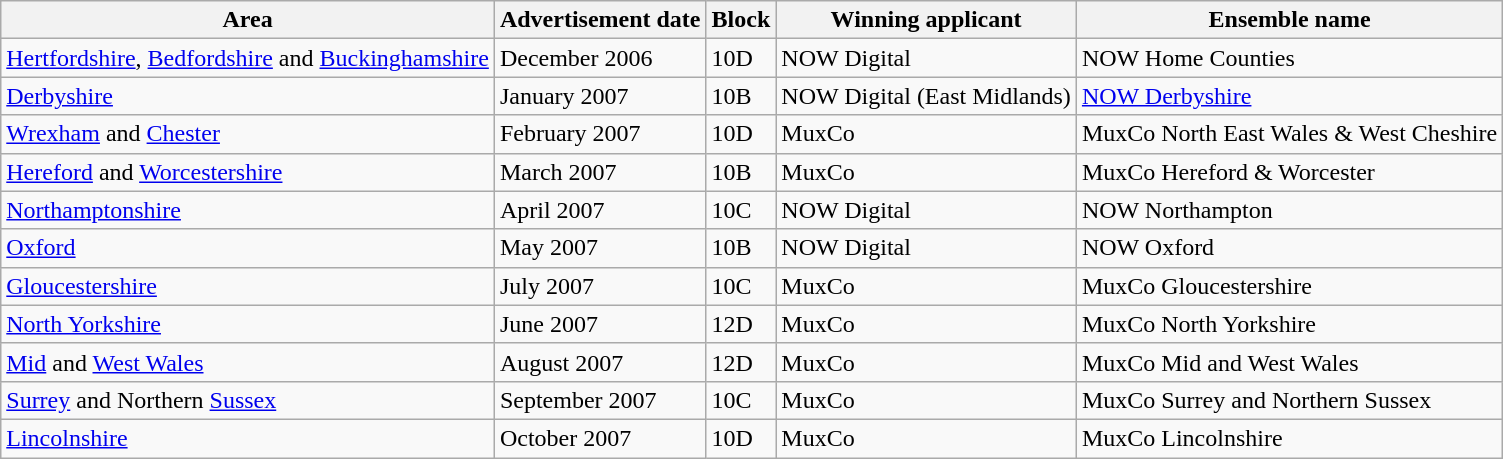<table class="wikitable sortable">
<tr>
<th>Area</th>
<th>Advertisement date</th>
<th>Block</th>
<th>Winning applicant</th>
<th>Ensemble name</th>
</tr>
<tr>
<td><a href='#'>Hertfordshire</a>, <a href='#'>Bedfordshire</a> and <a href='#'>Buckinghamshire</a></td>
<td>December 2006</td>
<td>10D</td>
<td>NOW Digital</td>
<td>NOW Home Counties</td>
</tr>
<tr>
<td><a href='#'>Derbyshire</a></td>
<td>January 2007</td>
<td>10B</td>
<td>NOW Digital (East Midlands)</td>
<td><a href='#'>NOW Derbyshire</a></td>
</tr>
<tr>
<td><a href='#'>Wrexham</a> and <a href='#'>Chester</a></td>
<td>February 2007</td>
<td>10D</td>
<td>MuxCo</td>
<td>MuxCo North East Wales & West Cheshire</td>
</tr>
<tr>
<td><a href='#'>Hereford</a> and <a href='#'>Worcestershire</a></td>
<td>March 2007</td>
<td>10B</td>
<td>MuxCo</td>
<td>MuxCo Hereford & Worcester</td>
</tr>
<tr>
<td><a href='#'>Northamptonshire</a></td>
<td>April 2007</td>
<td>10C</td>
<td>NOW Digital</td>
<td>NOW Northampton</td>
</tr>
<tr>
<td><a href='#'>Oxford</a></td>
<td>May 2007</td>
<td>10B</td>
<td>NOW Digital</td>
<td>NOW Oxford</td>
</tr>
<tr>
<td><a href='#'>Gloucestershire</a></td>
<td>July 2007</td>
<td>10C</td>
<td>MuxCo</td>
<td>MuxCo Gloucestershire</td>
</tr>
<tr>
<td><a href='#'>North Yorkshire</a></td>
<td>June 2007</td>
<td>12D</td>
<td>MuxCo</td>
<td>MuxCo North Yorkshire</td>
</tr>
<tr>
<td><a href='#'>Mid</a> and <a href='#'>West Wales</a></td>
<td>August 2007</td>
<td>12D</td>
<td>MuxCo</td>
<td>MuxCo Mid and West Wales</td>
</tr>
<tr>
<td><a href='#'>Surrey</a> and Northern <a href='#'>Sussex</a></td>
<td>September 2007</td>
<td>10C</td>
<td>MuxCo</td>
<td>MuxCo Surrey and Northern Sussex</td>
</tr>
<tr>
<td><a href='#'>Lincolnshire</a></td>
<td>October 2007</td>
<td>10D</td>
<td>MuxCo</td>
<td>MuxCo Lincolnshire</td>
</tr>
</table>
